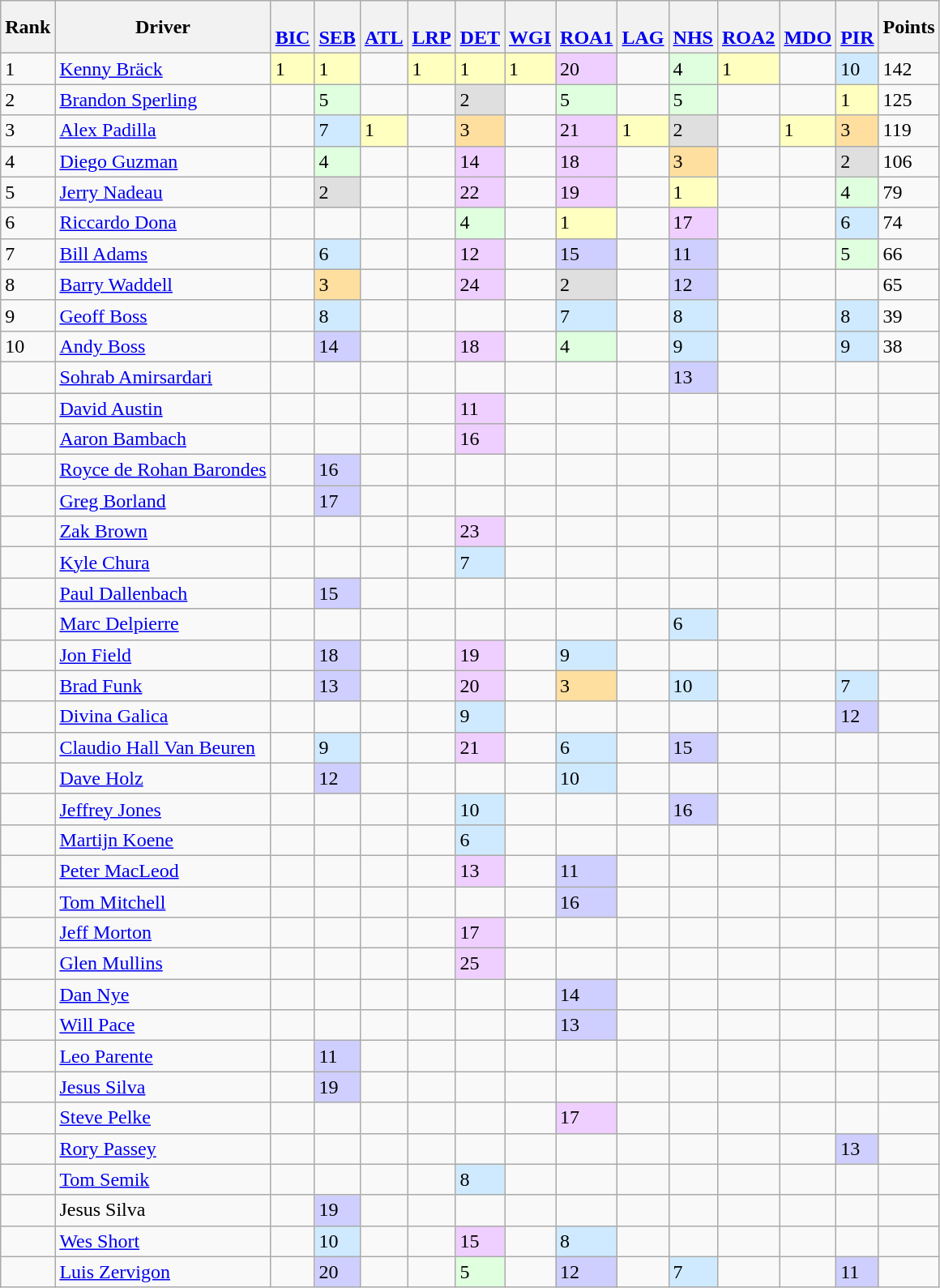<table class="wikitable">
<tr>
<th>Rank</th>
<th>Driver</th>
<th> <br> <a href='#'>BIC</a></th>
<th> <br>  <a href='#'>SEB</a></th>
<th> <br> <a href='#'>ATL</a></th>
<th> <br> <a href='#'>LRP</a></th>
<th> <br> <a href='#'>DET</a></th>
<th> <br> <a href='#'>WGI</a></th>
<th> <br> <a href='#'>ROA1</a></th>
<th> <br> <a href='#'>LAG</a></th>
<th> <br> <a href='#'>NHS</a></th>
<th> <br> <a href='#'>ROA2</a></th>
<th> <br> <a href='#'>MDO</a></th>
<th> <br> <a href='#'>PIR</a></th>
<th>Points</th>
</tr>
<tr>
<td>1</td>
<td> <a href='#'>Kenny Bräck</a></td>
<td style="background:#FFFFBF;">1</td>
<td style="background:#FFFFBF;">1</td>
<td></td>
<td style="background:#FFFFBF;">1</td>
<td style="background:#FFFFBF;">1</td>
<td style="background:#FFFFBF;">1</td>
<td style="background:#EFCFFF;">20</td>
<td></td>
<td style="background:#DFFFDF;">4</td>
<td style="background:#FFFFBF;">1</td>
<td></td>
<td style="background:#CFEAFF;">10</td>
<td>142</td>
</tr>
<tr>
<td>2</td>
<td> <a href='#'>Brandon Sperling</a></td>
<td></td>
<td style="background:#DFFFDF;">5</td>
<td></td>
<td></td>
<td style="background:#DFDFDF;">2</td>
<td></td>
<td style="background:#DFFFDF;">5</td>
<td></td>
<td style="background:#DFFFDF;">5</td>
<td></td>
<td></td>
<td style="background:#FFFFBF;">1</td>
<td>125</td>
</tr>
<tr>
<td>3</td>
<td> <a href='#'>Alex Padilla</a></td>
<td></td>
<td style="background:#CFEAFF;">7</td>
<td style="background:#FFFFBF;">1</td>
<td></td>
<td style="background:#FFDF9F;">3</td>
<td></td>
<td style="background:#EFCFFF;">21</td>
<td style="background:#FFFFBF;">1</td>
<td style="background:#DFDFDF;">2</td>
<td></td>
<td style="background:#FFFFBF;">1</td>
<td style="background:#FFDF9F;">3</td>
<td>119</td>
</tr>
<tr>
<td>4</td>
<td> <a href='#'>Diego Guzman</a></td>
<td></td>
<td style="background:#DFFFDF;">4</td>
<td></td>
<td></td>
<td style="background:#EFCFFF;">14</td>
<td></td>
<td style="background:#EFCFFF;">18</td>
<td></td>
<td style="background:#FFDF9F;">3</td>
<td></td>
<td></td>
<td style="background:#DFDFDF;">2</td>
<td>106</td>
</tr>
<tr>
<td>5</td>
<td> <a href='#'>Jerry Nadeau</a></td>
<td></td>
<td style="background:#DFDFDF;">2</td>
<td></td>
<td></td>
<td style="background:#EFCFFF;">22</td>
<td></td>
<td style="background:#EFCFFF;">19</td>
<td></td>
<td style="background:#FFFFBF;">1</td>
<td></td>
<td></td>
<td style="background:#DFFFDF;">4</td>
<td>79</td>
</tr>
<tr>
<td>6</td>
<td> <a href='#'>Riccardo Dona</a></td>
<td></td>
<td></td>
<td></td>
<td></td>
<td style="background:#DFFFDF;">4</td>
<td></td>
<td style="background:#FFFFBF;">1</td>
<td></td>
<td style="background:#EFCFFF;">17</td>
<td></td>
<td></td>
<td style="background:#CFEAFF;">6</td>
<td>74</td>
</tr>
<tr>
<td>7</td>
<td> <a href='#'>Bill Adams</a></td>
<td></td>
<td style="background:#CFEAFF;">6</td>
<td></td>
<td></td>
<td style="background:#EFCFFF;">12</td>
<td></td>
<td style="background:#CFCFFF;">15</td>
<td></td>
<td style="background:#CFCFFF;">11</td>
<td></td>
<td></td>
<td style="background:#DFFFDF;">5</td>
<td>66</td>
</tr>
<tr>
<td>8</td>
<td> <a href='#'>Barry Waddell</a></td>
<td></td>
<td style="background:#FFDF9F;">3</td>
<td></td>
<td></td>
<td style="background:#EFCFFF;">24</td>
<td></td>
<td style="background:#DFDFDF;">2</td>
<td></td>
<td style="background:#CFCFFF;">12</td>
<td></td>
<td></td>
<td></td>
<td>65</td>
</tr>
<tr>
<td>9</td>
<td> <a href='#'>Geoff Boss</a></td>
<td></td>
<td style="background:#CFEAFF;">8</td>
<td></td>
<td></td>
<td></td>
<td></td>
<td style="background:#CFEAFF;">7</td>
<td></td>
<td style="background:#CFEAFF;">8</td>
<td></td>
<td></td>
<td style="background:#CFEAFF;">8</td>
<td>39</td>
</tr>
<tr>
<td>10</td>
<td> <a href='#'>Andy Boss</a></td>
<td></td>
<td style="background:#CFCFFF;">14</td>
<td></td>
<td></td>
<td style="background:#EFCFFF;">18</td>
<td></td>
<td style="background:#DFFFDF;">4</td>
<td></td>
<td style="background:#CFEAFF;">9</td>
<td></td>
<td></td>
<td style="background:#CFEAFF;">9</td>
<td>38</td>
</tr>
<tr>
<td></td>
<td> <a href='#'>Sohrab Amirsardari</a></td>
<td></td>
<td></td>
<td></td>
<td></td>
<td></td>
<td></td>
<td></td>
<td></td>
<td style="background:#CFCFFF;">13</td>
<td></td>
<td></td>
<td></td>
<td></td>
</tr>
<tr>
<td></td>
<td> <a href='#'>David Austin</a></td>
<td></td>
<td></td>
<td></td>
<td></td>
<td style="background:#EFCFFF;">11</td>
<td></td>
<td></td>
<td></td>
<td></td>
<td></td>
<td></td>
<td></td>
<td></td>
</tr>
<tr>
<td></td>
<td> <a href='#'>Aaron Bambach</a></td>
<td></td>
<td></td>
<td></td>
<td></td>
<td style="background:#EFCFFF;">16</td>
<td></td>
<td></td>
<td></td>
<td></td>
<td></td>
<td></td>
<td></td>
<td></td>
</tr>
<tr>
<td></td>
<td> <a href='#'>Royce de Rohan Barondes</a></td>
<td></td>
<td style="background:#CFCFFF;">16</td>
<td></td>
<td></td>
<td></td>
<td></td>
<td></td>
<td></td>
<td></td>
<td></td>
<td></td>
<td></td>
<td></td>
</tr>
<tr>
<td></td>
<td> <a href='#'>Greg Borland</a></td>
<td></td>
<td style="background:#CFCFFF;">17</td>
<td></td>
<td></td>
<td></td>
<td></td>
<td></td>
<td></td>
<td></td>
<td></td>
<td></td>
<td></td>
<td></td>
</tr>
<tr>
<td></td>
<td> <a href='#'>Zak Brown</a></td>
<td></td>
<td></td>
<td></td>
<td></td>
<td style="background:#EFCFFF;">23</td>
<td></td>
<td></td>
<td></td>
<td></td>
<td></td>
<td></td>
<td></td>
<td></td>
</tr>
<tr>
<td></td>
<td> <a href='#'>Kyle Chura</a></td>
<td></td>
<td></td>
<td></td>
<td></td>
<td style="background:#CFEAFF;">7</td>
<td></td>
<td></td>
<td></td>
<td></td>
<td></td>
<td></td>
<td></td>
<td></td>
</tr>
<tr>
<td></td>
<td> <a href='#'>Paul Dallenbach</a></td>
<td></td>
<td style="background:#CFCFFF;">15</td>
<td></td>
<td></td>
<td></td>
<td></td>
<td></td>
<td></td>
<td></td>
<td></td>
<td></td>
<td></td>
<td></td>
</tr>
<tr>
<td></td>
<td> <a href='#'>Marc Delpierre</a></td>
<td></td>
<td></td>
<td></td>
<td></td>
<td></td>
<td></td>
<td></td>
<td></td>
<td style="background:#CFEAFF;">6</td>
<td></td>
<td></td>
<td></td>
<td></td>
</tr>
<tr>
<td></td>
<td> <a href='#'>Jon Field</a></td>
<td></td>
<td style="background:#CFCFFF;">18</td>
<td></td>
<td></td>
<td style="background:#EFCFFF;">19</td>
<td></td>
<td style="background:#CFEAFF;">9</td>
<td></td>
<td></td>
<td></td>
<td></td>
<td></td>
<td></td>
</tr>
<tr>
<td></td>
<td> <a href='#'>Brad Funk</a></td>
<td></td>
<td style="background:#CFCFFF;">13</td>
<td></td>
<td></td>
<td style="background:#EFCFFF;">20</td>
<td></td>
<td style="background:#FFDF9F;">3</td>
<td></td>
<td style="background:#CFEAFF;">10</td>
<td></td>
<td></td>
<td style="background:#CFEAFF;">7</td>
<td></td>
</tr>
<tr>
<td></td>
<td> <a href='#'>Divina Galica</a></td>
<td></td>
<td></td>
<td></td>
<td></td>
<td style="background:#CFEAFF;">9</td>
<td></td>
<td></td>
<td></td>
<td></td>
<td></td>
<td></td>
<td style="background-color:#CFCFFF">12</td>
<td></td>
</tr>
<tr>
<td></td>
<td> <a href='#'>Claudio Hall Van Beuren</a></td>
<td></td>
<td style="background:#CFEAFF;">9</td>
<td></td>
<td></td>
<td style="background:#EFCFFF;">21</td>
<td></td>
<td style="background:#CFEAFF;">6</td>
<td></td>
<td style="background:#CFCFFF;">15</td>
<td></td>
<td></td>
<td></td>
<td></td>
</tr>
<tr>
<td></td>
<td> <a href='#'>Dave Holz</a></td>
<td></td>
<td style="background:#CFCFFF;">12</td>
<td></td>
<td></td>
<td></td>
<td></td>
<td style="background:#CFEAFF;">10</td>
<td></td>
<td></td>
<td></td>
<td></td>
<td></td>
<td></td>
</tr>
<tr>
<td></td>
<td> <a href='#'>Jeffrey Jones</a></td>
<td></td>
<td></td>
<td></td>
<td></td>
<td style="background:#CFEAFF;">10</td>
<td></td>
<td></td>
<td></td>
<td style="background:#CFCFFF;">16</td>
<td></td>
<td></td>
<td></td>
<td></td>
</tr>
<tr>
<td></td>
<td> <a href='#'>Martijn Koene</a></td>
<td></td>
<td></td>
<td></td>
<td></td>
<td style="background:#CFEAFF;">6</td>
<td></td>
<td></td>
<td></td>
<td></td>
<td></td>
<td></td>
<td></td>
<td></td>
</tr>
<tr>
<td></td>
<td> <a href='#'>Peter MacLeod</a></td>
<td></td>
<td></td>
<td></td>
<td></td>
<td style="background:#EFCFFF;">13</td>
<td></td>
<td style="background:#CFCFFF;">11</td>
<td></td>
<td></td>
<td></td>
<td></td>
<td></td>
<td></td>
</tr>
<tr>
<td></td>
<td> <a href='#'>Tom Mitchell</a></td>
<td></td>
<td></td>
<td></td>
<td></td>
<td></td>
<td></td>
<td style="background:#CFCFFF;">16</td>
<td></td>
<td></td>
<td></td>
<td></td>
<td></td>
<td></td>
</tr>
<tr>
<td></td>
<td> <a href='#'>Jeff Morton</a></td>
<td></td>
<td></td>
<td></td>
<td></td>
<td style="background:#EFCFFF;">17</td>
<td></td>
<td></td>
<td></td>
<td></td>
<td></td>
<td></td>
<td></td>
<td></td>
</tr>
<tr>
<td></td>
<td> <a href='#'>Glen Mullins</a></td>
<td></td>
<td></td>
<td></td>
<td></td>
<td style="background:#EFCFFF;">25</td>
<td></td>
<td></td>
<td></td>
<td></td>
<td></td>
<td></td>
<td></td>
<td></td>
</tr>
<tr>
<td></td>
<td> <a href='#'>Dan Nye</a></td>
<td></td>
<td></td>
<td></td>
<td></td>
<td></td>
<td></td>
<td style="background:#CFCFFF;">14</td>
<td></td>
<td></td>
<td></td>
<td></td>
<td></td>
<td></td>
</tr>
<tr>
<td></td>
<td> <a href='#'>Will Pace</a></td>
<td></td>
<td></td>
<td></td>
<td></td>
<td></td>
<td></td>
<td style="background:#CFCFFF;">13</td>
<td></td>
<td></td>
<td></td>
<td></td>
<td></td>
<td></td>
</tr>
<tr>
<td></td>
<td> <a href='#'>Leo Parente</a></td>
<td></td>
<td style="background:#CFCFFF;">11</td>
<td></td>
<td></td>
<td></td>
<td></td>
<td></td>
<td></td>
<td></td>
<td></td>
<td></td>
<td></td>
<td></td>
</tr>
<tr>
<td></td>
<td> <a href='#'>Jesus Silva</a></td>
<td></td>
<td style="background:#CFCFFF;">19</td>
<td></td>
<td></td>
<td></td>
<td></td>
<td></td>
<td></td>
<td></td>
<td></td>
<td></td>
<td></td>
<td></td>
</tr>
<tr>
<td></td>
<td> <a href='#'>Steve Pelke</a></td>
<td></td>
<td></td>
<td></td>
<td></td>
<td></td>
<td></td>
<td style="background:#EFCFFF;">17</td>
<td></td>
<td></td>
<td></td>
<td></td>
<td></td>
<td></td>
</tr>
<tr>
<td></td>
<td> <a href='#'>Rory Passey</a></td>
<td></td>
<td></td>
<td></td>
<td></td>
<td></td>
<td></td>
<td></td>
<td></td>
<td></td>
<td></td>
<td></td>
<td style="background:#CFCFFF;">13</td>
<td></td>
</tr>
<tr>
<td></td>
<td> <a href='#'>Tom Semik</a></td>
<td></td>
<td></td>
<td></td>
<td></td>
<td style="background:#CFEAFF;">8</td>
<td></td>
<td></td>
<td></td>
<td></td>
<td></td>
<td></td>
<td></td>
<td></td>
</tr>
<tr>
<td></td>
<td> Jesus Silva</td>
<td></td>
<td style="background:#CFCFFF;">19</td>
<td></td>
<td></td>
<td></td>
<td></td>
<td></td>
<td></td>
<td></td>
<td></td>
<td></td>
<td></td>
<td></td>
</tr>
<tr>
<td></td>
<td> <a href='#'>Wes Short</a></td>
<td></td>
<td style="background:#CFEAFF;">10</td>
<td></td>
<td></td>
<td style="background:#EFCFFF;">15</td>
<td></td>
<td style="background:#CFEAFF;">8</td>
<td></td>
<td></td>
<td></td>
<td></td>
<td></td>
<td></td>
</tr>
<tr>
<td></td>
<td> <a href='#'>Luis Zervigon</a></td>
<td></td>
<td style="background:#CFCFFF;">20</td>
<td></td>
<td></td>
<td style="background:#DFFFDF;">5</td>
<td></td>
<td style="background:#CFCFFF;">12</td>
<td></td>
<td style="background:#CFEAFF;">7</td>
<td></td>
<td></td>
<td style="background-color:#CFCFFF">11</td>
<td></td>
</tr>
</table>
